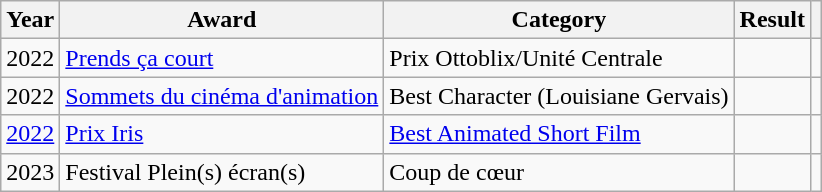<table class="wikitable sortable plainrowheaders">
<tr>
<th scope="col">Year</th>
<th scope="col">Award</th>
<th scope="col">Category</th>
<th scope="col">Result</th>
<th scope="col" class="unsortable"></th>
</tr>
<tr>
<td>2022</td>
<td><a href='#'>Prends ça court</a></td>
<td>Prix Ottoblix/Unité Centrale</td>
<td></td>
<td></td>
</tr>
<tr>
<td>2022</td>
<td><a href='#'>Sommets du cinéma d'animation</a></td>
<td>Best Character (Louisiane Gervais)</td>
<td></td>
<td></td>
</tr>
<tr>
<td><a href='#'>2022</a></td>
<td><a href='#'>Prix Iris</a></td>
<td><a href='#'>Best Animated Short Film</a></td>
<td></td>
<td></td>
</tr>
<tr>
<td>2023</td>
<td>Festival Plein(s) écran(s)</td>
<td>Coup de cœur</td>
<td></td>
<td></td>
</tr>
</table>
